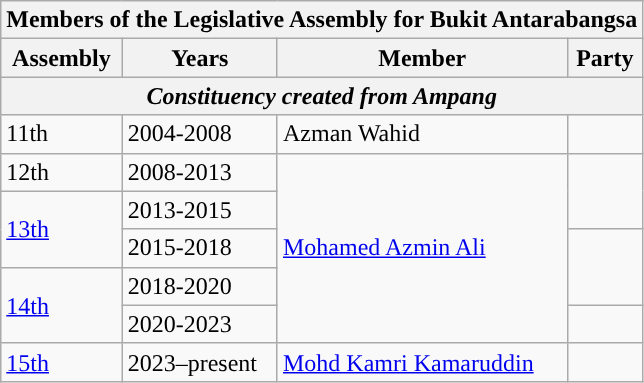<table class=wikitable>
<tr>
<th colspan=4>Members of the Legislative Assembly for Bukit Antarabangsa</th>
</tr>
<tr>
<th>Assembly</th>
<th>Years</th>
<th>Member</th>
<th>Party</th>
</tr>
<tr>
<th colspan=4 align=center><em>Constituency created from Ampang</em></th>
</tr>
<tr>
<td>11th</td>
<td>2004-2008</td>
<td>Azman Wahid</td>
<td></td>
</tr>
<tr>
<td>12th</td>
<td>2008-2013</td>
<td rowspan=5><a href='#'>Mohamed Azmin Ali</a></td>
<td rowspan=2></td>
</tr>
<tr>
<td rowspan=2><a href='#'>13th</a></td>
<td>2013-2015</td>
</tr>
<tr>
<td>2015-2018</td>
<td rowspan=2></td>
</tr>
<tr>
<td rowspan=2><a href='#'>14th</a></td>
<td>2018-2020</td>
</tr>
<tr>
<td>2020-2023</td>
<td></td>
</tr>
<tr>
<td><a href='#'>15th</a></td>
<td>2023–present</td>
<td><a href='#'>Mohd Kamri Kamaruddin</a></td>
<td></td>
</tr>
</table>
